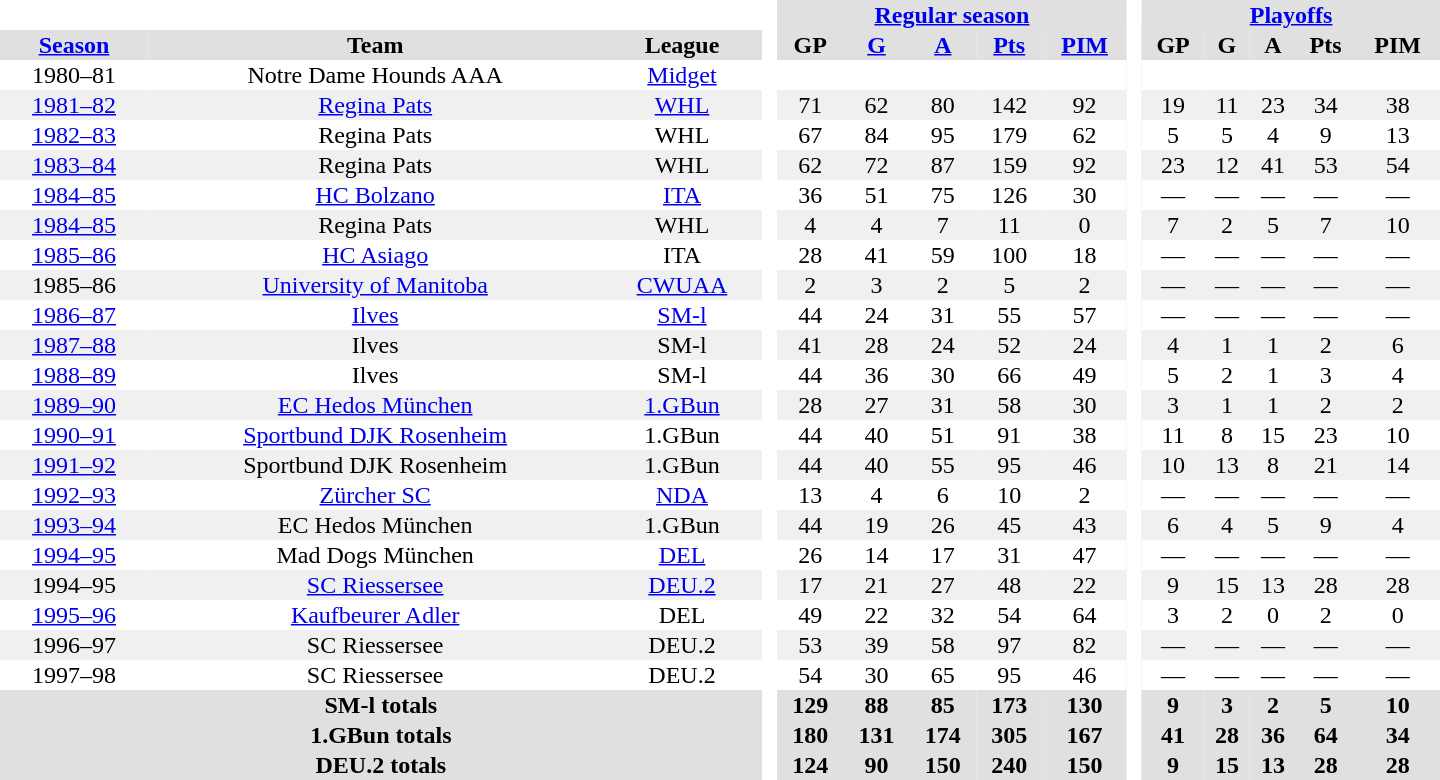<table border="0" cellpadding="1" cellspacing="0" style="text-align:center; width:60em">
<tr bgcolor="#e0e0e0">
<th colspan="3" bgcolor="#ffffff"> </th>
<th rowspan="99" bgcolor="#ffffff"> </th>
<th colspan="5"><a href='#'>Regular season</a></th>
<th rowspan="99" bgcolor="#ffffff"> </th>
<th colspan="5"><a href='#'>Playoffs</a></th>
</tr>
<tr bgcolor="#e0e0e0">
<th><a href='#'>Season</a></th>
<th>Team</th>
<th>League</th>
<th>GP</th>
<th><a href='#'>G</a></th>
<th><a href='#'>A</a></th>
<th><a href='#'>Pts</a></th>
<th><a href='#'>PIM</a></th>
<th>GP</th>
<th>G</th>
<th>A</th>
<th>Pts</th>
<th>PIM</th>
</tr>
<tr>
<td>1980–81</td>
<td>Notre Dame Hounds AAA</td>
<td><a href='#'>Midget</a></td>
<td></td>
<td></td>
<td></td>
<td></td>
<td></td>
<td></td>
<td></td>
<td></td>
<td></td>
<td></td>
</tr>
<tr bgcolor="#f0f0f0">
<td><a href='#'>1981–82</a></td>
<td><a href='#'>Regina Pats</a></td>
<td><a href='#'>WHL</a></td>
<td>71</td>
<td>62</td>
<td>80</td>
<td>142</td>
<td>92</td>
<td>19</td>
<td>11</td>
<td>23</td>
<td>34</td>
<td>38</td>
</tr>
<tr>
<td><a href='#'>1982–83</a></td>
<td>Regina Pats</td>
<td>WHL</td>
<td>67</td>
<td>84</td>
<td>95</td>
<td>179</td>
<td>62</td>
<td>5</td>
<td>5</td>
<td>4</td>
<td>9</td>
<td>13</td>
</tr>
<tr bgcolor="#f0f0f0">
<td><a href='#'>1983–84</a></td>
<td>Regina Pats</td>
<td>WHL</td>
<td>62</td>
<td>72</td>
<td>87</td>
<td>159</td>
<td>92</td>
<td>23</td>
<td>12</td>
<td>41</td>
<td>53</td>
<td>54</td>
</tr>
<tr>
<td><a href='#'>1984–85</a></td>
<td><a href='#'>HC Bolzano</a></td>
<td><a href='#'>ITA</a></td>
<td>36</td>
<td>51</td>
<td>75</td>
<td>126</td>
<td>30</td>
<td>—</td>
<td>—</td>
<td>—</td>
<td>—</td>
<td>—</td>
</tr>
<tr bgcolor="#f0f0f0">
<td><a href='#'>1984–85</a></td>
<td>Regina Pats</td>
<td>WHL</td>
<td>4</td>
<td>4</td>
<td>7</td>
<td>11</td>
<td>0</td>
<td>7</td>
<td>2</td>
<td>5</td>
<td>7</td>
<td>10</td>
</tr>
<tr>
<td><a href='#'>1985–86</a></td>
<td><a href='#'>HC Asiago</a></td>
<td>ITA</td>
<td>28</td>
<td>41</td>
<td>59</td>
<td>100</td>
<td>18</td>
<td>—</td>
<td>—</td>
<td>—</td>
<td>—</td>
<td>—</td>
</tr>
<tr bgcolor="#f0f0f0">
<td>1985–86</td>
<td><a href='#'>University of Manitoba</a></td>
<td><a href='#'>CWUAA</a></td>
<td>2</td>
<td>3</td>
<td>2</td>
<td>5</td>
<td>2</td>
<td>—</td>
<td>—</td>
<td>—</td>
<td>—</td>
<td>—</td>
</tr>
<tr>
<td><a href='#'>1986–87</a></td>
<td><a href='#'>Ilves</a></td>
<td><a href='#'>SM-l</a></td>
<td>44</td>
<td>24</td>
<td>31</td>
<td>55</td>
<td>57</td>
<td>—</td>
<td>—</td>
<td>—</td>
<td>—</td>
<td>—</td>
</tr>
<tr bgcolor="#f0f0f0">
<td><a href='#'>1987–88</a></td>
<td>Ilves</td>
<td>SM-l</td>
<td>41</td>
<td>28</td>
<td>24</td>
<td>52</td>
<td>24</td>
<td>4</td>
<td>1</td>
<td>1</td>
<td>2</td>
<td>6</td>
</tr>
<tr>
<td><a href='#'>1988–89</a></td>
<td>Ilves</td>
<td>SM-l</td>
<td>44</td>
<td>36</td>
<td>30</td>
<td>66</td>
<td>49</td>
<td>5</td>
<td>2</td>
<td>1</td>
<td>3</td>
<td>4</td>
</tr>
<tr bgcolor="#f0f0f0">
<td><a href='#'>1989–90</a></td>
<td><a href='#'>EC Hedos München</a></td>
<td><a href='#'>1.GBun</a></td>
<td>28</td>
<td>27</td>
<td>31</td>
<td>58</td>
<td>30</td>
<td>3</td>
<td>1</td>
<td>1</td>
<td>2</td>
<td>2</td>
</tr>
<tr>
<td><a href='#'>1990–91</a></td>
<td><a href='#'>Sportbund DJK Rosenheim</a></td>
<td>1.GBun</td>
<td>44</td>
<td>40</td>
<td>51</td>
<td>91</td>
<td>38</td>
<td>11</td>
<td>8</td>
<td>15</td>
<td>23</td>
<td>10</td>
</tr>
<tr bgcolor="#f0f0f0">
<td><a href='#'>1991–92</a></td>
<td>Sportbund DJK Rosenheim</td>
<td>1.GBun</td>
<td>44</td>
<td>40</td>
<td>55</td>
<td>95</td>
<td>46</td>
<td>10</td>
<td>13</td>
<td>8</td>
<td>21</td>
<td>14</td>
</tr>
<tr>
<td><a href='#'>1992–93</a></td>
<td><a href='#'>Zürcher SC</a></td>
<td><a href='#'>NDA</a></td>
<td>13</td>
<td>4</td>
<td>6</td>
<td>10</td>
<td>2</td>
<td>—</td>
<td>—</td>
<td>—</td>
<td>—</td>
<td>—</td>
</tr>
<tr bgcolor="#f0f0f0">
<td><a href='#'>1993–94</a></td>
<td>EC Hedos München</td>
<td>1.GBun</td>
<td>44</td>
<td>19</td>
<td>26</td>
<td>45</td>
<td>43</td>
<td>6</td>
<td>4</td>
<td>5</td>
<td>9</td>
<td>4</td>
</tr>
<tr>
<td><a href='#'>1994–95</a></td>
<td>Mad Dogs München</td>
<td><a href='#'>DEL</a></td>
<td>26</td>
<td>14</td>
<td>17</td>
<td>31</td>
<td>47</td>
<td>—</td>
<td>—</td>
<td>—</td>
<td>—</td>
<td>—</td>
</tr>
<tr bgcolor="#f0f0f0">
<td>1994–95</td>
<td><a href='#'>SC Riessersee</a></td>
<td><a href='#'>DEU.2</a></td>
<td>17</td>
<td>21</td>
<td>27</td>
<td>48</td>
<td>22</td>
<td>9</td>
<td>15</td>
<td>13</td>
<td>28</td>
<td>28</td>
</tr>
<tr>
<td><a href='#'>1995–96</a></td>
<td><a href='#'>Kaufbeurer Adler</a></td>
<td>DEL</td>
<td>49</td>
<td>22</td>
<td>32</td>
<td>54</td>
<td>64</td>
<td>3</td>
<td>2</td>
<td>0</td>
<td>2</td>
<td>0</td>
</tr>
<tr bgcolor="#f0f0f0">
<td>1996–97</td>
<td>SC Riessersee</td>
<td>DEU.2</td>
<td>53</td>
<td>39</td>
<td>58</td>
<td>97</td>
<td>82</td>
<td>—</td>
<td>—</td>
<td>—</td>
<td>—</td>
<td>—</td>
</tr>
<tr>
<td>1997–98</td>
<td>SC Riessersee</td>
<td>DEU.2</td>
<td>54</td>
<td>30</td>
<td>65</td>
<td>95</td>
<td>46</td>
<td>—</td>
<td>—</td>
<td>—</td>
<td>—</td>
<td>—</td>
</tr>
<tr bgcolor="#e0e0e0">
<th colspan="3">SM-l totals</th>
<th>129</th>
<th>88</th>
<th>85</th>
<th>173</th>
<th>130</th>
<th>9</th>
<th>3</th>
<th>2</th>
<th>5</th>
<th>10</th>
</tr>
<tr bgcolor="#e0e0e0">
<th colspan="3">1.GBun totals</th>
<th>180</th>
<th>131</th>
<th>174</th>
<th>305</th>
<th>167</th>
<th>41</th>
<th>28</th>
<th>36</th>
<th>64</th>
<th>34</th>
</tr>
<tr bgcolor="#e0e0e0">
<th colspan="3">DEU.2 totals</th>
<th>124</th>
<th>90</th>
<th>150</th>
<th>240</th>
<th>150</th>
<th>9</th>
<th>15</th>
<th>13</th>
<th>28</th>
<th>28</th>
</tr>
</table>
